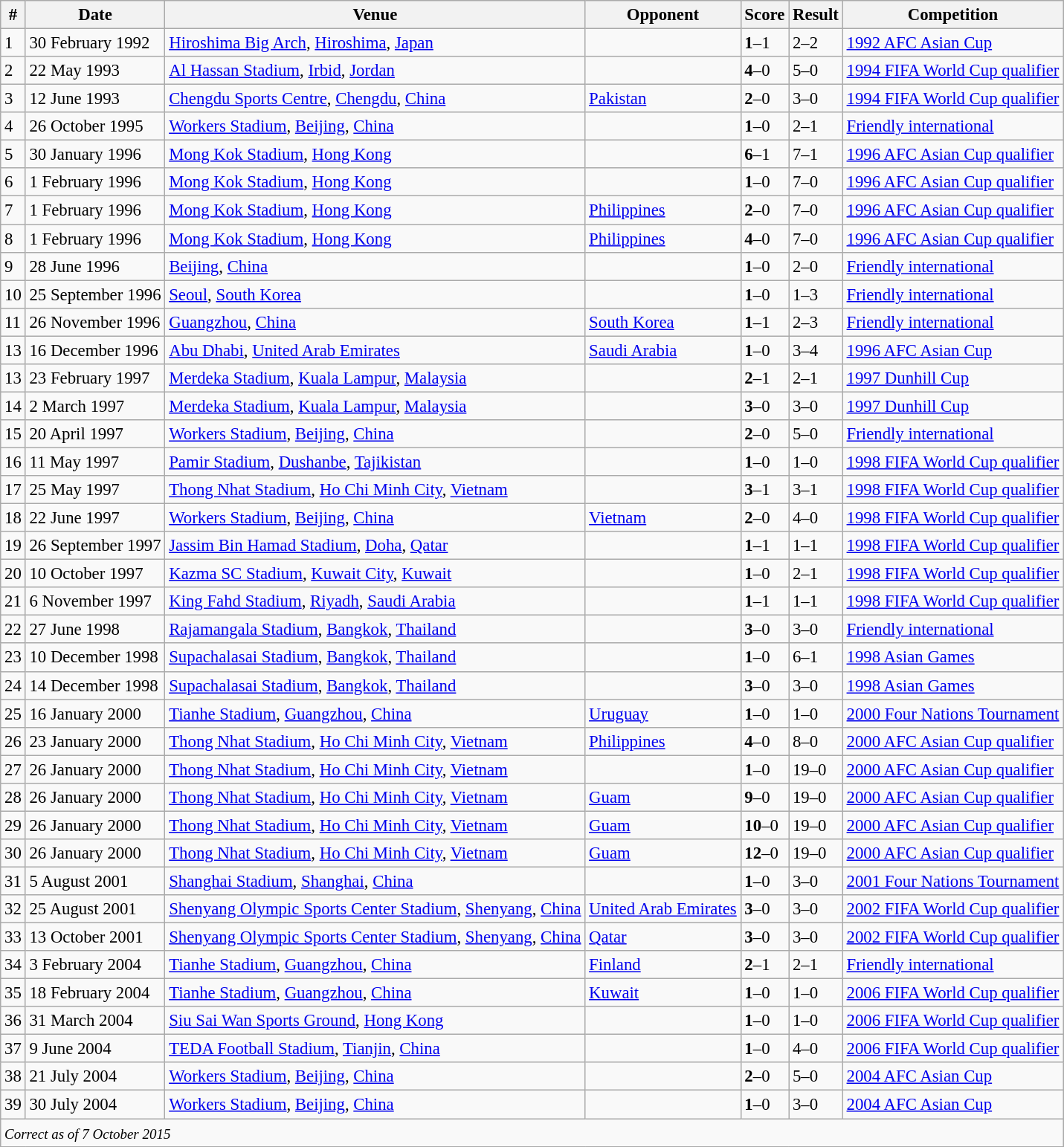<table class="wikitable" style="font-size:95%;">
<tr>
<th>#</th>
<th>Date</th>
<th>Venue</th>
<th>Opponent</th>
<th>Score</th>
<th>Result</th>
<th>Competition</th>
</tr>
<tr>
<td>1</td>
<td>30 February 1992</td>
<td><a href='#'>Hiroshima Big Arch</a>, <a href='#'>Hiroshima</a>, <a href='#'>Japan</a></td>
<td align=left></td>
<td><strong>1</strong>–1</td>
<td>2–2 </td>
<td><a href='#'>1992 AFC Asian Cup</a></td>
</tr>
<tr>
<td>2</td>
<td>22 May 1993</td>
<td><a href='#'>Al Hassan Stadium</a>, <a href='#'>Irbid</a>, <a href='#'>Jordan</a></td>
<td align=left></td>
<td><strong>4</strong>–0</td>
<td>5–0</td>
<td><a href='#'>1994 FIFA World Cup qualifier</a></td>
</tr>
<tr>
<td>3</td>
<td>12 June 1993</td>
<td><a href='#'>Chengdu Sports Centre</a>, <a href='#'>Chengdu</a>, <a href='#'>China</a></td>
<td align="left"> <a href='#'>Pakistan</a></td>
<td><strong>2</strong>–0</td>
<td>3–0</td>
<td><a href='#'>1994 FIFA World Cup qualifier</a></td>
</tr>
<tr>
<td>4</td>
<td>26 October 1995</td>
<td><a href='#'>Workers Stadium</a>, <a href='#'>Beijing</a>, <a href='#'>China</a></td>
<td align=left></td>
<td><strong>1</strong>–0</td>
<td>2–1</td>
<td><a href='#'>Friendly international</a></td>
</tr>
<tr>
<td>5</td>
<td>30 January 1996</td>
<td><a href='#'>Mong Kok Stadium</a>, <a href='#'>Hong Kong</a></td>
<td align=left></td>
<td><strong>6</strong>–1</td>
<td>7–1</td>
<td><a href='#'>1996 AFC Asian Cup qualifier</a></td>
</tr>
<tr>
<td>6</td>
<td>1 February 1996</td>
<td><a href='#'>Mong Kok Stadium</a>, <a href='#'>Hong Kong</a></td>
<td align=left></td>
<td><strong>1</strong>–0</td>
<td>7–0</td>
<td><a href='#'>1996 AFC Asian Cup qualifier</a></td>
</tr>
<tr>
<td>7</td>
<td>1 February 1996</td>
<td><a href='#'>Mong Kok Stadium</a>, <a href='#'>Hong Kong</a></td>
<td align="left"> <a href='#'>Philippines</a></td>
<td><strong>2</strong>–0</td>
<td>7–0</td>
<td><a href='#'>1996 AFC Asian Cup qualifier</a></td>
</tr>
<tr>
<td>8</td>
<td>1 February 1996</td>
<td><a href='#'>Mong Kok Stadium</a>, <a href='#'>Hong Kong</a></td>
<td align="left"> <a href='#'>Philippines</a></td>
<td><strong>4</strong>–0</td>
<td>7–0</td>
<td><a href='#'>1996 AFC Asian Cup qualifier</a></td>
</tr>
<tr>
<td>9</td>
<td>28 June 1996</td>
<td><a href='#'>Beijing</a>, <a href='#'>China</a></td>
<td align=left></td>
<td><strong>1</strong>–0</td>
<td>2–0</td>
<td><a href='#'>Friendly international</a></td>
</tr>
<tr>
<td>10</td>
<td>25 September 1996</td>
<td><a href='#'>Seoul</a>, <a href='#'>South Korea</a></td>
<td align=left></td>
<td><strong>1</strong>–0</td>
<td>1–3</td>
<td><a href='#'>Friendly international</a></td>
</tr>
<tr>
<td>11</td>
<td>26 November 1996</td>
<td><a href='#'>Guangzhou</a>, <a href='#'>China</a></td>
<td align="left"> <a href='#'>South Korea</a></td>
<td><strong>1</strong>–1</td>
<td>2–3</td>
<td><a href='#'>Friendly international</a></td>
</tr>
<tr>
<td>13</td>
<td>16 December 1996</td>
<td><a href='#'>Abu Dhabi</a>, <a href='#'>United Arab Emirates</a></td>
<td align="left"> <a href='#'>Saudi Arabia</a></td>
<td><strong>1</strong>–0</td>
<td>3–4</td>
<td><a href='#'>1996 AFC Asian Cup</a></td>
</tr>
<tr>
<td>13</td>
<td>23 February 1997</td>
<td><a href='#'>Merdeka Stadium</a>, <a href='#'>Kuala Lampur</a>, <a href='#'>Malaysia</a></td>
<td align=left></td>
<td><strong>2</strong>–1</td>
<td>2–1</td>
<td><a href='#'>1997 Dunhill Cup</a></td>
</tr>
<tr>
<td>14</td>
<td>2 March 1997</td>
<td><a href='#'>Merdeka Stadium</a>, <a href='#'>Kuala Lampur</a>, <a href='#'>Malaysia</a></td>
<td align=left></td>
<td><strong>3</strong>–0</td>
<td>3–0</td>
<td><a href='#'>1997 Dunhill Cup</a></td>
</tr>
<tr>
<td>15</td>
<td>20 April 1997</td>
<td><a href='#'>Workers Stadium</a>, <a href='#'>Beijing</a>, <a href='#'>China</a></td>
<td align=left></td>
<td><strong>2</strong>–0</td>
<td>5–0</td>
<td><a href='#'>Friendly international</a></td>
</tr>
<tr>
<td>16</td>
<td>11 May 1997</td>
<td><a href='#'>Pamir Stadium</a>, <a href='#'>Dushanbe</a>, <a href='#'>Tajikistan</a></td>
<td align=left></td>
<td><strong>1</strong>–0</td>
<td>1–0</td>
<td><a href='#'>1998 FIFA World Cup qualifier</a></td>
</tr>
<tr>
<td>17</td>
<td>25 May 1997</td>
<td><a href='#'>Thong Nhat Stadium</a>, <a href='#'>Ho Chi Minh City</a>, <a href='#'>Vietnam</a></td>
<td align=left></td>
<td><strong>3</strong>–1</td>
<td>3–1</td>
<td><a href='#'>1998 FIFA World Cup qualifier</a></td>
</tr>
<tr>
<td>18</td>
<td>22 June 1997</td>
<td><a href='#'>Workers Stadium</a>, <a href='#'>Beijing</a>, <a href='#'>China</a></td>
<td align="left"> <a href='#'>Vietnam</a></td>
<td><strong>2</strong>–0</td>
<td>4–0</td>
<td><a href='#'>1998 FIFA World Cup qualifier</a></td>
</tr>
<tr>
<td>19</td>
<td>26 September 1997</td>
<td><a href='#'>Jassim Bin Hamad Stadium</a>, <a href='#'>Doha</a>, <a href='#'>Qatar</a></td>
<td align=left></td>
<td><strong>1</strong>–1</td>
<td>1–1</td>
<td><a href='#'>1998 FIFA World Cup qualifier</a></td>
</tr>
<tr>
<td>20</td>
<td>10 October 1997</td>
<td><a href='#'>Kazma SC Stadium</a>, <a href='#'>Kuwait City</a>, <a href='#'>Kuwait</a></td>
<td align=left></td>
<td><strong>1</strong>–0</td>
<td>2–1</td>
<td><a href='#'>1998 FIFA World Cup qualifier</a></td>
</tr>
<tr>
<td>21</td>
<td>6 November 1997</td>
<td><a href='#'>King Fahd Stadium</a>, <a href='#'>Riyadh</a>, <a href='#'>Saudi Arabia</a></td>
<td align=left></td>
<td><strong>1</strong>–1</td>
<td>1–1</td>
<td><a href='#'>1998 FIFA World Cup qualifier</a></td>
</tr>
<tr>
<td>22</td>
<td>27 June 1998</td>
<td><a href='#'>Rajamangala Stadium</a>, <a href='#'>Bangkok</a>, <a href='#'>Thailand</a></td>
<td align=left></td>
<td><strong>3</strong>–0</td>
<td>3–0</td>
<td><a href='#'>Friendly international</a></td>
</tr>
<tr>
<td>23</td>
<td>10 December 1998</td>
<td><a href='#'>Supachalasai Stadium</a>, <a href='#'>Bangkok</a>, <a href='#'>Thailand</a></td>
<td align=left></td>
<td><strong>1</strong>–0</td>
<td>6–1</td>
<td><a href='#'>1998 Asian Games</a></td>
</tr>
<tr>
<td>24</td>
<td>14 December 1998</td>
<td><a href='#'>Supachalasai Stadium</a>, <a href='#'>Bangkok</a>, <a href='#'>Thailand</a></td>
<td align=left></td>
<td><strong>3</strong>–0</td>
<td>3–0</td>
<td><a href='#'>1998 Asian Games</a></td>
</tr>
<tr>
<td>25</td>
<td>16 January 2000</td>
<td><a href='#'>Tianhe Stadium</a>, <a href='#'>Guangzhou</a>, <a href='#'>China</a></td>
<td align="left"> <a href='#'>Uruguay</a></td>
<td><strong>1</strong>–0</td>
<td>1–0</td>
<td><a href='#'>2000 Four Nations Tournament</a></td>
</tr>
<tr>
<td>26</td>
<td>23 January 2000</td>
<td><a href='#'>Thong Nhat Stadium</a>, <a href='#'>Ho Chi Minh City</a>, <a href='#'>Vietnam</a></td>
<td align="left"> <a href='#'>Philippines</a></td>
<td><strong>4</strong>–0</td>
<td>8–0</td>
<td><a href='#'>2000 AFC Asian Cup qualifier</a></td>
</tr>
<tr>
<td>27</td>
<td>26 January 2000</td>
<td><a href='#'>Thong Nhat Stadium</a>, <a href='#'>Ho Chi Minh City</a>, <a href='#'>Vietnam</a></td>
<td align=left></td>
<td><strong>1</strong>–0</td>
<td>19–0</td>
<td><a href='#'>2000 AFC Asian Cup qualifier</a></td>
</tr>
<tr>
<td>28</td>
<td>26 January 2000</td>
<td><a href='#'>Thong Nhat Stadium</a>, <a href='#'>Ho Chi Minh City</a>, <a href='#'>Vietnam</a></td>
<td align="left"> <a href='#'>Guam</a></td>
<td><strong>9</strong>–0</td>
<td>19–0</td>
<td><a href='#'>2000 AFC Asian Cup qualifier</a></td>
</tr>
<tr>
<td>29</td>
<td>26 January 2000</td>
<td><a href='#'>Thong Nhat Stadium</a>, <a href='#'>Ho Chi Minh City</a>, <a href='#'>Vietnam</a></td>
<td align="left"> <a href='#'>Guam</a></td>
<td><strong>10</strong>–0</td>
<td>19–0</td>
<td><a href='#'>2000 AFC Asian Cup qualifier</a></td>
</tr>
<tr>
<td>30</td>
<td>26 January 2000</td>
<td><a href='#'>Thong Nhat Stadium</a>, <a href='#'>Ho Chi Minh City</a>, <a href='#'>Vietnam</a></td>
<td align="left"> <a href='#'>Guam</a></td>
<td><strong>12</strong>–0</td>
<td>19–0</td>
<td><a href='#'>2000 AFC Asian Cup qualifier</a></td>
</tr>
<tr>
<td>31</td>
<td>5 August 2001</td>
<td><a href='#'>Shanghai Stadium</a>, <a href='#'>Shanghai</a>, <a href='#'>China</a></td>
<td align=left></td>
<td><strong>1</strong>–0</td>
<td>3–0</td>
<td><a href='#'>2001 Four Nations Tournament</a></td>
</tr>
<tr>
<td>32</td>
<td>25 August 2001</td>
<td><a href='#'>Shenyang Olympic Sports Center Stadium</a>, <a href='#'>Shenyang</a>, <a href='#'>China</a></td>
<td align="left"> <a href='#'>United Arab Emirates</a></td>
<td><strong>3</strong>–0</td>
<td>3–0</td>
<td><a href='#'>2002 FIFA World Cup qualifier</a></td>
</tr>
<tr>
<td>33</td>
<td>13 October 2001</td>
<td><a href='#'>Shenyang Olympic Sports Center Stadium</a>, <a href='#'>Shenyang</a>, <a href='#'>China</a></td>
<td align="left"> <a href='#'>Qatar</a></td>
<td><strong>3</strong>–0</td>
<td>3–0</td>
<td><a href='#'>2002 FIFA World Cup qualifier</a></td>
</tr>
<tr>
<td>34</td>
<td>3 February 2004</td>
<td><a href='#'>Tianhe Stadium</a>, <a href='#'>Guangzhou</a>, <a href='#'>China</a></td>
<td align="left"> <a href='#'>Finland</a></td>
<td><strong>2</strong>–1</td>
<td>2–1</td>
<td><a href='#'>Friendly international</a></td>
</tr>
<tr>
<td>35</td>
<td>18 February 2004</td>
<td><a href='#'>Tianhe Stadium</a>, <a href='#'>Guangzhou</a>, <a href='#'>China</a></td>
<td align="left"> <a href='#'>Kuwait</a></td>
<td><strong>1</strong>–0</td>
<td>1–0</td>
<td><a href='#'>2006 FIFA World Cup qualifier</a></td>
</tr>
<tr>
<td>36</td>
<td>31 March 2004</td>
<td><a href='#'>Siu Sai Wan Sports Ground</a>, <a href='#'>Hong Kong</a></td>
<td align=left></td>
<td><strong>1</strong>–0</td>
<td>1–0</td>
<td><a href='#'>2006 FIFA World Cup qualifier</a></td>
</tr>
<tr>
<td>37</td>
<td>9 June 2004</td>
<td><a href='#'>TEDA Football Stadium</a>, <a href='#'>Tianjin</a>, <a href='#'>China</a></td>
<td align=left></td>
<td><strong>1</strong>–0</td>
<td>4–0</td>
<td><a href='#'>2006 FIFA World Cup qualifier</a></td>
</tr>
<tr>
<td>38</td>
<td>21 July 2004</td>
<td><a href='#'>Workers Stadium</a>, <a href='#'>Beijing</a>, <a href='#'>China</a></td>
<td align=left></td>
<td><strong>2</strong>–0</td>
<td>5–0</td>
<td><a href='#'>2004 AFC Asian Cup</a></td>
</tr>
<tr>
<td>39</td>
<td>30 July 2004</td>
<td><a href='#'>Workers Stadium</a>, <a href='#'>Beijing</a>, <a href='#'>China</a></td>
<td align=left></td>
<td><strong>1</strong>–0</td>
<td>3–0</td>
<td><a href='#'>2004 AFC Asian Cup</a></td>
</tr>
<tr>
<td colspan="39"><small><em>Correct as of 7 October 2015</em></small></td>
</tr>
<tr>
</tr>
</table>
